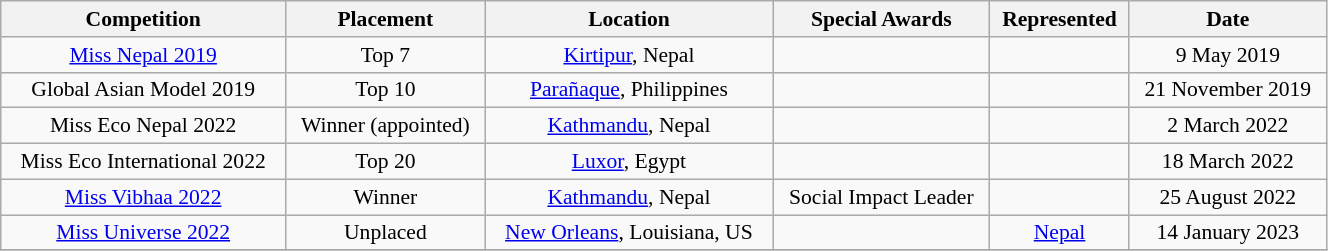<table class="wikitable sortable" style=" font-size:90%; width:70%; text-align:center">
<tr>
<th>Competition</th>
<th>Placement</th>
<th>Location</th>
<th>Special Awards</th>
<th>Represented</th>
<th>Date</th>
</tr>
<tr>
<td><a href='#'>Miss Nepal 2019</a></td>
<td>Top 7</td>
<td> <a href='#'>Kirtipur</a>, Nepal</td>
<td></td>
<td></td>
<td>9 May 2019</td>
</tr>
<tr>
<td>Global Asian Model 2019</td>
<td>Top 10</td>
<td> <a href='#'>Parañaque</a>, Philippines</td>
<td></td>
<td></td>
<td>21 November 2019</td>
</tr>
<tr>
<td>Miss Eco Nepal 2022</td>
<td>Winner (appointed)</td>
<td> <a href='#'>Kathmandu</a>, Nepal</td>
<td></td>
<td></td>
<td>2 March 2022</td>
</tr>
<tr>
<td>Miss Eco International 2022</td>
<td>Top 20</td>
<td> <a href='#'>Luxor</a>, Egypt</td>
<td></td>
<td></td>
<td>18 March 2022</td>
</tr>
<tr>
<td><a href='#'>Miss Vibhaa 2022</a></td>
<td>Winner</td>
<td> <a href='#'>Kathmandu</a>, Nepal</td>
<td>Social Impact Leader</td>
<td></td>
<td>25 August 2022</td>
</tr>
<tr>
<td><a href='#'>Miss Universe 2022</a></td>
<td>Unplaced</td>
<td> <a href='#'>New Orleans</a>, Louisiana, US</td>
<td></td>
<td> <a href='#'>Nepal</a></td>
<td>14 January 2023</td>
</tr>
<tr>
</tr>
</table>
